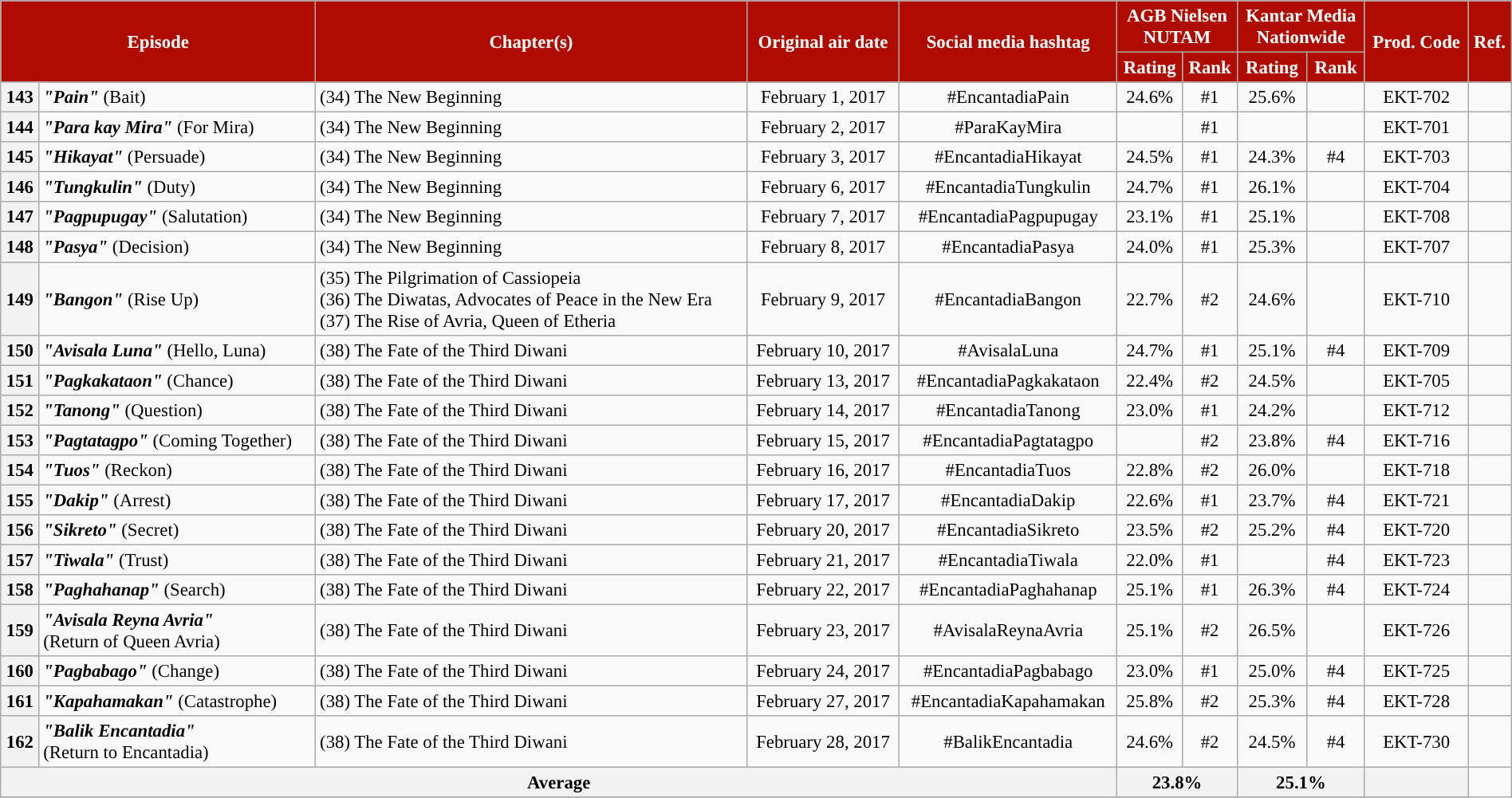<table class="wikitable" style="text-align:center; font-size:95%; line-height:18px;"  width="100%">
<tr>
<th colspan="2" rowspan="2" style="background:#AE0C00; color:#ffffff">Episode</th>
<th rowspan="2" style="background:#AE0C00; color:#ffffff">Chapter(s)</th>
<th rowspan="2" style="background:#AE0C00; color:#ffffff">Original air date</th>
<th rowspan="2" style="background:#AE0C00; color:#ffffff">Social media hashtag</th>
<th colspan="2" style="background:#AE0C00; color:#ffffff">AGB Nielsen<br>NUTAM</th>
<th colspan="2" style="background:#AE0C00; color:#ffffff">Kantar Media<br>Nationwide</th>
<th rowspan="2" style="background:#AE0C00; color:#ffffff">Prod. Code</th>
<th rowspan="2" style="background:#AE0C00; color:#ffffff">Ref.</th>
</tr>
<tr style="text-align: center style=" color:black; ">
<th style="background:#AE0C00; color:#ffffff">Rating</th>
<th style="background:#AE0C00; color:#ffffff">Rank</th>
<th style="background:#AE0C00; color:#ffffff">Rating</th>
<th style="background:#AE0C00; color:#ffffff">Rank</th>
</tr>
<tr style="text-align: center">
<th>143</th>
<td style="text-align: left;"><strong><em>"Pain"</em></strong> (Bait)</td>
<td style="text-align: left;">(34) The New Beginning</td>
<td>February 1, 2017</td>
<td>#EncantadiaPain</td>
<td>24.6%</td>
<td>#1</td>
<td>25.6%</td>
<td></td>
<td>EKT-702</td>
<td></td>
</tr>
<tr>
<th>144</th>
<td style="text-align: left;"><strong><em>"Para kay Mira"</em></strong> (For Mira)</td>
<td style="text-align: left;">(34) The New Beginning</td>
<td>February 2, 2017</td>
<td>#ParaKayMira</td>
<td></td>
<td>#1</td>
<td></td>
<td></td>
<td>EKT-701</td>
<td></td>
</tr>
<tr>
<th>145</th>
<td style="text-align: left;"><strong><em>"Hikayat"</em></strong> (Persuade)</td>
<td style="text-align: left;">(34) The New Beginning</td>
<td>February 3, 2017</td>
<td>#EncantadiaHikayat</td>
<td>24.5%</td>
<td>#1</td>
<td>24.3%</td>
<td>#4</td>
<td>EKT-703</td>
<td></td>
</tr>
<tr>
<th>146</th>
<td style="text-align: left;"><strong><em>"Tungkulin"</em></strong> (Duty)</td>
<td style="text-align: left;">(34) The New Beginning</td>
<td>February 6, 2017</td>
<td>#EncantadiaTungkulin</td>
<td>24.7%</td>
<td>#1</td>
<td>26.1%</td>
<td></td>
<td>EKT-704</td>
<td></td>
</tr>
<tr>
<th>147</th>
<td style="text-align: left;"><strong><em>"Pagpupugay"</em></strong> (Salutation)</td>
<td style="text-align: left;">(34) The New Beginning</td>
<td>February 7, 2017</td>
<td>#EncantadiaPagpupugay</td>
<td>23.1%</td>
<td>#1</td>
<td>25.1%</td>
<td></td>
<td>EKT-708</td>
<td></td>
</tr>
<tr>
<th>148</th>
<td style="text-align: left;"><strong><em>"Pasya"</em></strong> (Decision)</td>
<td style="text-align: left;">(34) The New Beginning</td>
<td>February 8, 2017</td>
<td>#EncantadiaPasya</td>
<td>24.0%</td>
<td>#1</td>
<td>25.3%</td>
<td></td>
<td>EKT-707</td>
<td></td>
</tr>
<tr>
<th>149</th>
<td style="text-align: left;"><strong><em>"Bangon"</em></strong> (Rise Up)</td>
<td style="text-align: left;">(35) The Pilgrimation of Cassiopeia<br>(36) The Diwatas, Advocates of Peace in the New Era<br>(37) The Rise of Avria, Queen of Etheria</td>
<td>February 9, 2017</td>
<td>#EncantadiaBangon</td>
<td>22.7%</td>
<td>#2</td>
<td>24.6%</td>
<td></td>
<td>EKT-710</td>
<td></td>
</tr>
<tr>
<th>150</th>
<td style="text-align: left;"><strong><em>"Avisala Luna"</em></strong> (Hello, Luna)</td>
<td style="text-align: left;">(38) The Fate of the Third Diwani</td>
<td>February 10, 2017</td>
<td>#AvisalaLuna</td>
<td>24.7%</td>
<td>#1</td>
<td>25.1%</td>
<td>#4</td>
<td>EKT-709</td>
<td></td>
</tr>
<tr>
<th>151</th>
<td style="text-align: left;"><strong><em>"Pagkakataon"</em></strong> (Chance)</td>
<td style="text-align: left;">(38) The Fate of the Third Diwani</td>
<td>February 13, 2017</td>
<td>#EncantadiaPagkakataon</td>
<td>22.4%</td>
<td>#2</td>
<td>24.5%</td>
<td></td>
<td>EKT-705</td>
<td></td>
</tr>
<tr>
<th>152</th>
<td style="text-align: left;"><strong><em>"Tanong"</em></strong> (Question)</td>
<td style="text-align: left;">(38) The Fate of the Third Diwani</td>
<td>February 14, 2017</td>
<td>#EncantadiaTanong</td>
<td>23.0%</td>
<td>#1</td>
<td>24.2%</td>
<td></td>
<td>EKT-712</td>
<td></td>
</tr>
<tr>
<th>153</th>
<td style="text-align: left;"><strong><em>"Pagtatagpo"</em></strong> (Coming Together)</td>
<td style="text-align: left;">(38) The Fate of the Third Diwani</td>
<td>February 15, 2017</td>
<td>#EncantadiaPagtatagpo</td>
<td></td>
<td>#2</td>
<td>23.8%</td>
<td>#4</td>
<td>EKT-716</td>
<td></td>
</tr>
<tr>
<th>154</th>
<td style="text-align: left;"><strong><em>"Tuos"</em></strong> (Reckon)</td>
<td style="text-align: left;">(38) The Fate of the Third Diwani</td>
<td>February 16, 2017</td>
<td>#EncantadiaTuos</td>
<td>22.8%</td>
<td>#2</td>
<td>26.0%</td>
<td></td>
<td>EKT-718</td>
<td></td>
</tr>
<tr>
<th>155</th>
<td style="text-align: left;"><strong><em>"Dakip"</em></strong> (Arrest)</td>
<td style="text-align: left;">(38) The Fate of the Third Diwani</td>
<td>February 17, 2017</td>
<td>#EncantadiaDakip</td>
<td>22.6%</td>
<td>#1</td>
<td>23.7%</td>
<td>#4</td>
<td>EKT-721</td>
<td></td>
</tr>
<tr>
<th>156</th>
<td style="text-align: left;"><strong><em>"Sikreto"</em></strong> (Secret)</td>
<td style="text-align: left;">(38) The Fate of the Third Diwani</td>
<td>February 20, 2017</td>
<td>#EncantadiaSikreto</td>
<td>23.5%</td>
<td>#2</td>
<td>25.2%</td>
<td>#4</td>
<td>EKT-720</td>
<td></td>
</tr>
<tr>
<th>157</th>
<td style="text-align: left;"><strong><em>"Tiwala"</em></strong> (Trust)</td>
<td style="text-align: left;">(38) The Fate of the Third Diwani</td>
<td>February 21, 2017</td>
<td>#EncantadiaTiwala</td>
<td>22.0%</td>
<td>#1</td>
<td></td>
<td>#4</td>
<td>EKT-723</td>
<td></td>
</tr>
<tr>
<th>158</th>
<td style="text-align: left;"><strong><em>"Paghahanap"</em></strong> (Search)</td>
<td style="text-align: left;">(38) The Fate of the Third Diwani</td>
<td>February 22, 2017</td>
<td>#EncantadiaPaghahanap</td>
<td>25.1%</td>
<td>#1</td>
<td>26.3%</td>
<td>#4</td>
<td>EKT-724</td>
<td></td>
</tr>
<tr>
<th>159</th>
<td style="text-align: left;"><strong><em>"Avisala Reyna Avria"</em></strong><br>(Return of Queen Avria)</td>
<td style="text-align: left;">(38) The Fate of the Third Diwani</td>
<td>February 23, 2017</td>
<td>#AvisalaReynaAvria</td>
<td>25.1%</td>
<td>#2</td>
<td>26.5%</td>
<td></td>
<td>EKT-726</td>
<td></td>
</tr>
<tr>
<th>160</th>
<td style="text-align: left;"><strong><em>"Pagbabago"</em></strong> (Change)</td>
<td style="text-align: left;">(38) The Fate of the Third Diwani</td>
<td>February 24, 2017</td>
<td>#EncantadiaPagbabago</td>
<td>23.0%</td>
<td>#1</td>
<td>25.0%</td>
<td>#4</td>
<td>EKT-725</td>
<td></td>
</tr>
<tr>
<th>161</th>
<td style="text-align: left;"><strong><em>"Kapahamakan"</em></strong> (Catastrophe)</td>
<td style="text-align: left;">(38) The Fate of the Third Diwani</td>
<td>February 27, 2017</td>
<td>#EncantadiaKapahamakan</td>
<td>25.8%</td>
<td>#2</td>
<td>25.3%</td>
<td>#4</td>
<td>EKT-728</td>
<td></td>
</tr>
<tr>
<th>162</th>
<td style="text-align: left;"><strong><em>"Balik Encantadia"</em></strong><br>(Return to Encantadia)</td>
<td style="text-align: left;">(38) The Fate of the Third Diwani</td>
<td>February 28, 2017</td>
<td>#BalikEncantadia</td>
<td>24.6%</td>
<td>#2</td>
<td>24.5%</td>
<td>#4</td>
<td>EKT-730</td>
<td></td>
</tr>
<tr>
<th colspan="5">Average</th>
<th colspan="2">23.8%</th>
<th colspan="2">25.1%</th>
<th></th>
</tr>
<tr>
</tr>
</table>
